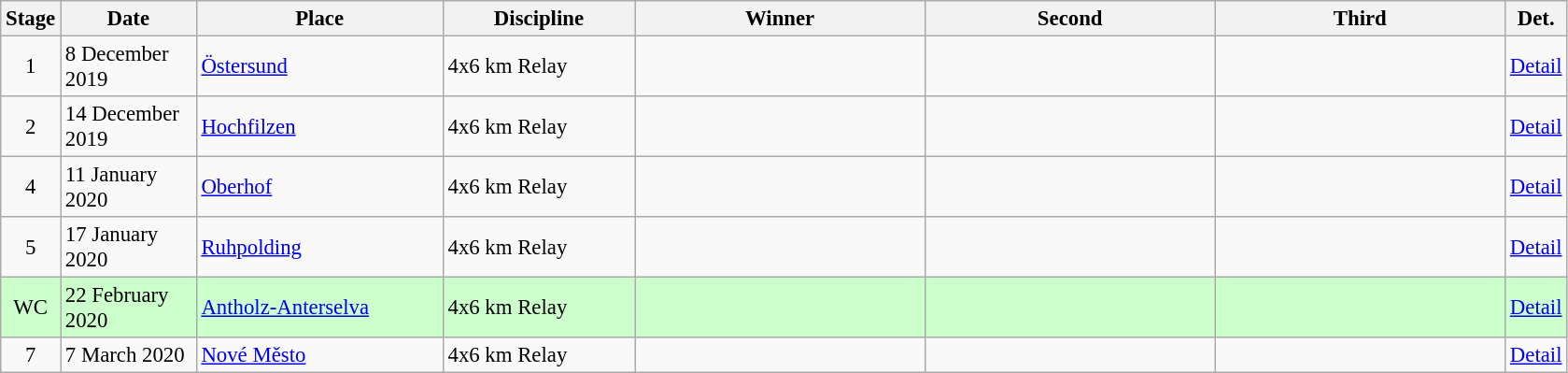<table class="wikitable" style="font-size:95%;">
<tr>
<th width="30">Stage</th>
<th width="90">Date</th>
<th width="169">Place</th>
<th width="130">Discipline</th>
<th width="200">Winner</th>
<th width="200">Second</th>
<th width="200">Third</th>
<th width="10">Det.</th>
</tr>
<tr>
<td align=center>1</td>
<td>8 December 2019</td>
<td> <a href='#'>Östersund</a></td>
<td>4x6 km Relay</td>
<td></td>
<td></td>
<td></td>
<td><a href='#'>Detail</a></td>
</tr>
<tr>
<td align=center>2</td>
<td>14 December 2019</td>
<td> <a href='#'>Hochfilzen</a></td>
<td>4x6 km Relay</td>
<td></td>
<td></td>
<td></td>
<td><a href='#'>Detail</a></td>
</tr>
<tr>
<td align=center>4</td>
<td>11 January 2020</td>
<td> <a href='#'>Oberhof</a></td>
<td>4x6 km Relay</td>
<td></td>
<td></td>
<td></td>
<td><a href='#'>Detail</a></td>
</tr>
<tr>
<td align=center>5</td>
<td>17 January 2020</td>
<td> <a href='#'>Ruhpolding</a></td>
<td>4x6 km Relay</td>
<td></td>
<td></td>
<td></td>
<td><a href='#'>Detail</a></td>
</tr>
<tr style="background:#CCFFCC">
<td align=center>WC</td>
<td>22 February 2020</td>
<td> <a href='#'>Antholz-Anterselva</a></td>
<td>4x6 km Relay</td>
<td></td>
<td></td>
<td></td>
<td><a href='#'>Detail</a></td>
</tr>
<tr>
<td align=center>7</td>
<td>7 March 2020</td>
<td> <a href='#'>Nové Město</a></td>
<td>4x6 km Relay</td>
<td></td>
<td></td>
<td></td>
<td><a href='#'>Detail</a></td>
</tr>
</table>
